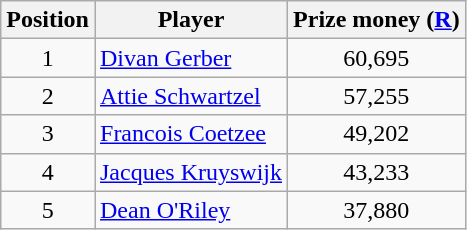<table class=wikitable>
<tr>
<th>Position</th>
<th>Player</th>
<th>Prize money (<a href='#'>R</a>)</th>
</tr>
<tr>
<td align=center>1</td>
<td> <a href='#'>Divan Gerber</a></td>
<td align=center>60,695</td>
</tr>
<tr>
<td align=center>2</td>
<td> <a href='#'>Attie Schwartzel</a></td>
<td align=center>57,255</td>
</tr>
<tr>
<td align=center>3</td>
<td> <a href='#'>Francois Coetzee</a></td>
<td align=center>49,202</td>
</tr>
<tr>
<td align=center>4</td>
<td> <a href='#'>Jacques Kruyswijk</a></td>
<td align=center>43,233</td>
</tr>
<tr>
<td align=center>5</td>
<td> <a href='#'>Dean O'Riley</a></td>
<td align=center>37,880</td>
</tr>
</table>
